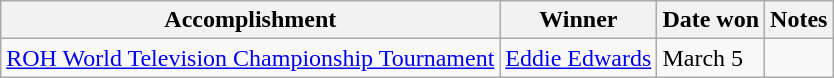<table class="wikitable">
<tr>
<th>Accomplishment</th>
<th>Winner</th>
<th>Date won</th>
<th>Notes</th>
</tr>
<tr>
<td><a href='#'>ROH World Television Championship Tournament</a></td>
<td><a href='#'>Eddie Edwards</a></td>
<td>March 5</td>
<td></td>
</tr>
</table>
